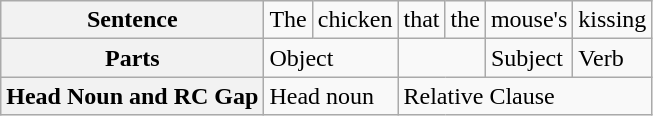<table class="wikitable">
<tr>
<th>Sentence</th>
<td>The</td>
<td>chicken</td>
<td>that</td>
<td>the</td>
<td>mouse's</td>
<td>kissing</td>
</tr>
<tr>
<th>Parts</th>
<td colspan="2">Object</td>
<td colspan="2"></td>
<td>Subject</td>
<td>Verb</td>
</tr>
<tr>
<th>Head Noun and RC Gap</th>
<td colspan="2">Head noun</td>
<td colspan="4">Relative Clause</td>
</tr>
</table>
